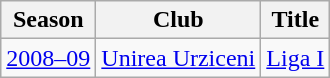<table class="wikitable">
<tr>
<th>Season</th>
<th>Club</th>
<th>Title</th>
</tr>
<tr>
<td><a href='#'>2008–09</a></td>
<td><a href='#'>Unirea Urziceni</a></td>
<td><a href='#'>Liga I</a></td>
</tr>
</table>
